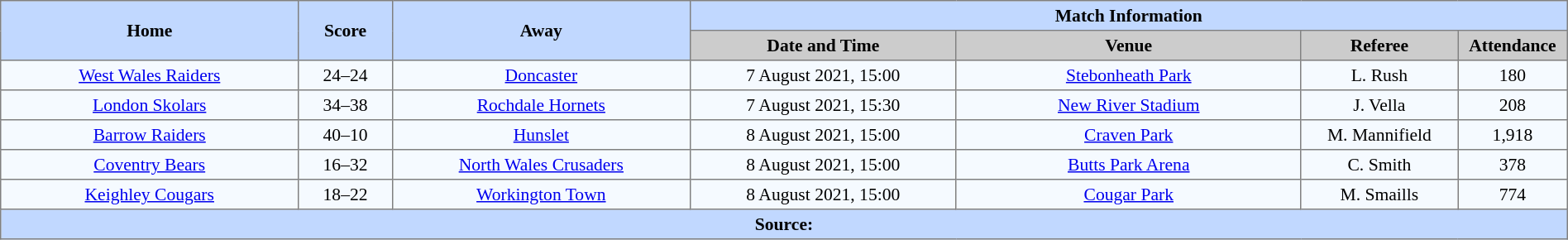<table border=1 style="border-collapse:collapse; font-size:90%; text-align:center;" cellpadding=3 cellspacing=0 width=100%>
<tr style="background:#C1D8ff;">
<th scope="col" rowspan=2 width=19%>Home</th>
<th scope="col" rowspan=2 width=6%>Score</th>
<th scope="col" rowspan=2 width=19%>Away</th>
<th colspan=4>Match Information</th>
</tr>
<tr style="background:#CCCCCC;">
<th scope="col" width=17%>Date and Time</th>
<th scope="col" width=22%>Venue</th>
<th scope="col" width=10%>Referee</th>
<th scope="col" width=7%>Attendance</th>
</tr>
<tr style="background:#F5FAFF;">
<td> <a href='#'>West Wales Raiders</a></td>
<td>24–24</td>
<td> <a href='#'>Doncaster</a></td>
<td>7 August 2021, 15:00</td>
<td><a href='#'>Stebonheath Park</a></td>
<td>L. Rush</td>
<td>180</td>
</tr>
<tr style="background:#F5FAFF;">
<td> <a href='#'>London Skolars</a></td>
<td>34–38</td>
<td> <a href='#'>Rochdale Hornets</a></td>
<td>7 August 2021, 15:30</td>
<td><a href='#'>New River Stadium</a></td>
<td>J. Vella</td>
<td>208</td>
</tr>
<tr style="background:#F5FAFF;">
<td> <a href='#'>Barrow Raiders</a></td>
<td>40–10</td>
<td> <a href='#'>Hunslet</a></td>
<td>8 August 2021, 15:00</td>
<td><a href='#'>Craven Park</a></td>
<td>M. Mannifield</td>
<td>1,918</td>
</tr>
<tr style="background:#F5FAFF;">
<td> <a href='#'>Coventry Bears</a></td>
<td>16–32</td>
<td> <a href='#'>North Wales Crusaders</a></td>
<td>8 August 2021, 15:00</td>
<td><a href='#'>Butts Park Arena</a></td>
<td>C. Smith</td>
<td>378</td>
</tr>
<tr style="background:#F5FAFF;">
<td> <a href='#'>Keighley Cougars</a></td>
<td>18–22</td>
<td> <a href='#'>Workington Town</a></td>
<td>8 August 2021, 15:00</td>
<td><a href='#'>Cougar Park</a></td>
<td>M. Smaills</td>
<td>774</td>
</tr>
<tr style="background:#c1d8ff;">
<th colspan=7>Source:</th>
</tr>
</table>
